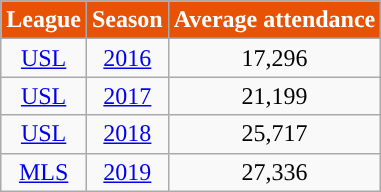<table class=wikitable style="text-align:center">
<tr>
<th style="background:#E75204; color:#FFFFFF; ">League</th>
<th style="background:#E75204; color:#FFFFFF; ">Season</th>
<th style="background:#E75204; color:#FFFFFF; ">Average attendance</th>
</tr>
<tr>
<td><a href='#'>USL</a></td>
<td><a href='#'>2016</a></td>
<td>17,296</td>
</tr>
<tr>
<td><a href='#'>USL</a></td>
<td><a href='#'>2017</a></td>
<td>21,199</td>
</tr>
<tr>
<td><a href='#'>USL</a></td>
<td><a href='#'>2018</a></td>
<td>25,717</td>
</tr>
<tr>
<td><a href='#'>MLS</a></td>
<td><a href='#'>2019</a></td>
<td>27,336</td>
</tr>
</table>
